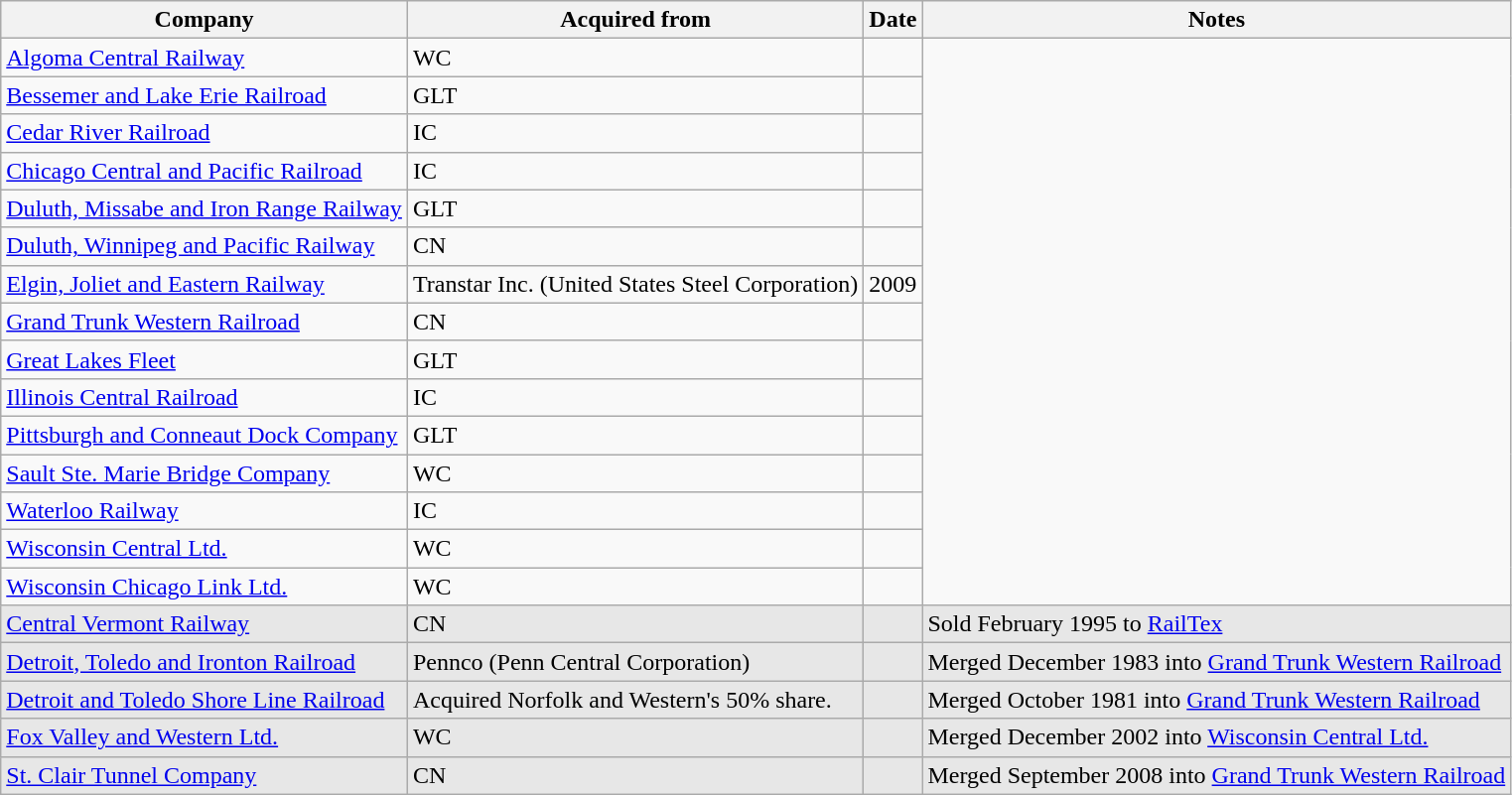<table class="wikitable sortable">
<tr>
<th>Company</th>
<th>Acquired from</th>
<th>Date</th>
<th>Notes</th>
</tr>
<tr>
<td><a href='#'>Algoma Central Railway</a></td>
<td>WC</td>
<td></td>
</tr>
<tr>
<td><a href='#'>Bessemer and Lake Erie Railroad</a></td>
<td>GLT</td>
<td></td>
</tr>
<tr>
<td><a href='#'>Cedar River Railroad</a></td>
<td>IC</td>
<td></td>
</tr>
<tr>
<td><a href='#'>Chicago Central and Pacific Railroad</a></td>
<td>IC</td>
<td></td>
</tr>
<tr>
<td><a href='#'>Duluth, Missabe and Iron Range Railway</a></td>
<td>GLT</td>
<td></td>
</tr>
<tr>
<td><a href='#'>Duluth, Winnipeg and Pacific Railway</a></td>
<td>CN</td>
<td></td>
</tr>
<tr>
<td><a href='#'>Elgin, Joliet and Eastern Railway</a></td>
<td>Transtar Inc. (United States Steel Corporation)</td>
<td>2009</td>
</tr>
<tr>
<td><a href='#'>Grand Trunk Western Railroad</a></td>
<td>CN</td>
<td></td>
</tr>
<tr>
<td><a href='#'>Great Lakes Fleet</a></td>
<td>GLT</td>
<td></td>
</tr>
<tr>
<td><a href='#'>Illinois Central Railroad</a></td>
<td>IC</td>
<td></td>
</tr>
<tr>
<td><a href='#'>Pittsburgh and Conneaut Dock Company</a></td>
<td>GLT</td>
<td></td>
</tr>
<tr>
<td><a href='#'>Sault Ste. Marie Bridge Company</a></td>
<td>WC</td>
<td></td>
</tr>
<tr>
<td><a href='#'>Waterloo Railway</a></td>
<td>IC</td>
<td></td>
</tr>
<tr>
<td><a href='#'>Wisconsin Central Ltd.</a></td>
<td>WC</td>
<td></td>
</tr>
<tr>
<td><a href='#'>Wisconsin Chicago Link Ltd.</a></td>
<td>WC</td>
<td></td>
</tr>
<tr bgcolor=e7e7e7>
<td><a href='#'>Central Vermont Railway</a></td>
<td>CN</td>
<td></td>
<td>Sold February 1995 to <a href='#'>RailTex</a></td>
</tr>
<tr bgcolor=e7e7e7>
<td><a href='#'>Detroit, Toledo and Ironton Railroad</a></td>
<td>Pennco (Penn Central Corporation)</td>
<td></td>
<td>Merged December 1983 into <a href='#'>Grand Trunk Western Railroad</a></td>
</tr>
<tr bgcolor=e7e7e7>
<td><a href='#'>Detroit and Toledo Shore Line Railroad</a></td>
<td>Acquired Norfolk and Western's 50% share.</td>
<td></td>
<td>Merged October 1981 into <a href='#'>Grand Trunk Western Railroad</a></td>
</tr>
<tr bgcolor=e7e7e7>
<td><a href='#'>Fox Valley and Western Ltd.</a></td>
<td>WC</td>
<td></td>
<td>Merged December 2002 into <a href='#'>Wisconsin Central Ltd.</a></td>
</tr>
<tr bgcolor=e7e7e7>
<td><a href='#'>St. Clair Tunnel Company</a></td>
<td>CN</td>
<td></td>
<td>Merged September 2008 into <a href='#'>Grand Trunk Western Railroad</a></td>
</tr>
</table>
